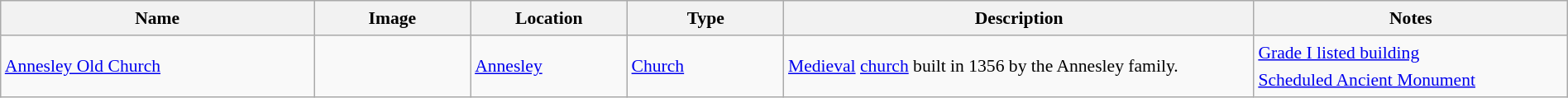<table class="wikitable sortable" style="font-size:90%;width:100%;border:0px;text-align:left;line-height:150%;">
<tr>
<th width="20%">Name</th>
<th width="10%" class="unsortable">Image</th>
<th width="10%">Location</th>
<th width="10%">Type</th>
<th width="30%" class="unsortable">Description</th>
<th width="20%" class="unsortable">Notes</th>
</tr>
<tr>
<td><a href='#'>Annesley Old Church</a></td>
<td></td>
<td><a href='#'>Annesley</a></td>
<td><a href='#'>Church</a></td>
<td><a href='#'>Medieval</a> <a href='#'>church</a> built in 1356 by the Annesley family.</td>
<td><a href='#'>Grade I listed building</a><br> <a href='#'>Scheduled Ancient Monument</a></td>
</tr>
<tr>
</tr>
</table>
